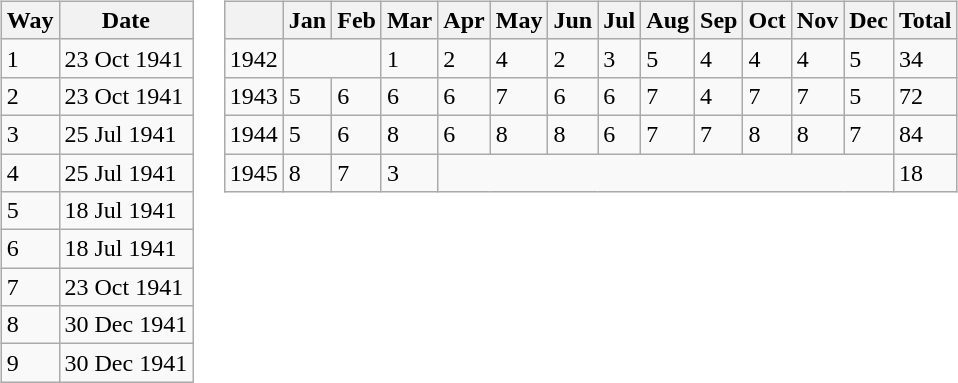<table>
<tr>
<td valign=top><br><table class=wikitable>
<tr>
<th>Way</th>
<th>Date</th>
</tr>
<tr>
<td>1</td>
<td>23 Oct 1941</td>
</tr>
<tr>
<td>2</td>
<td>23 Oct 1941</td>
</tr>
<tr>
<td>3</td>
<td>25 Jul 1941</td>
</tr>
<tr>
<td>4</td>
<td>25 Jul 1941</td>
</tr>
<tr>
<td>5</td>
<td>18 Jul 1941</td>
</tr>
<tr>
<td>6</td>
<td>18 Jul 1941</td>
</tr>
<tr>
<td>7</td>
<td>23 Oct 1941</td>
</tr>
<tr>
<td>8</td>
<td>30 Dec 1941</td>
</tr>
<tr>
<td>9</td>
<td>30 Dec 1941</td>
</tr>
</table>
</td>
<td valign=top><br><table class=wikitable>
<tr>
<th></th>
<th>Jan</th>
<th>Feb</th>
<th>Mar</th>
<th>Apr</th>
<th>May</th>
<th>Jun</th>
<th>Jul</th>
<th>Aug</th>
<th>Sep</th>
<th>Oct</th>
<th>Nov</th>
<th>Dec</th>
<th>Total</th>
</tr>
<tr>
<td>1942</td>
<td colspan=2></td>
<td>1</td>
<td>2</td>
<td>4</td>
<td>2</td>
<td>3</td>
<td>5</td>
<td>4</td>
<td>4</td>
<td>4</td>
<td>5</td>
<td>34</td>
</tr>
<tr>
<td>1943</td>
<td>5</td>
<td>6</td>
<td>6</td>
<td>6</td>
<td>7</td>
<td>6</td>
<td>6</td>
<td>7</td>
<td>4</td>
<td>7</td>
<td>7</td>
<td>5</td>
<td>72</td>
</tr>
<tr>
<td>1944</td>
<td>5</td>
<td>6</td>
<td>8</td>
<td>6</td>
<td>8</td>
<td>8</td>
<td>6</td>
<td>7</td>
<td>7</td>
<td>8</td>
<td>8</td>
<td>7</td>
<td>84</td>
</tr>
<tr>
<td>1945</td>
<td>8</td>
<td>7</td>
<td>3</td>
<td colspan=9></td>
<td>18</td>
</tr>
</table>
</td>
</tr>
</table>
